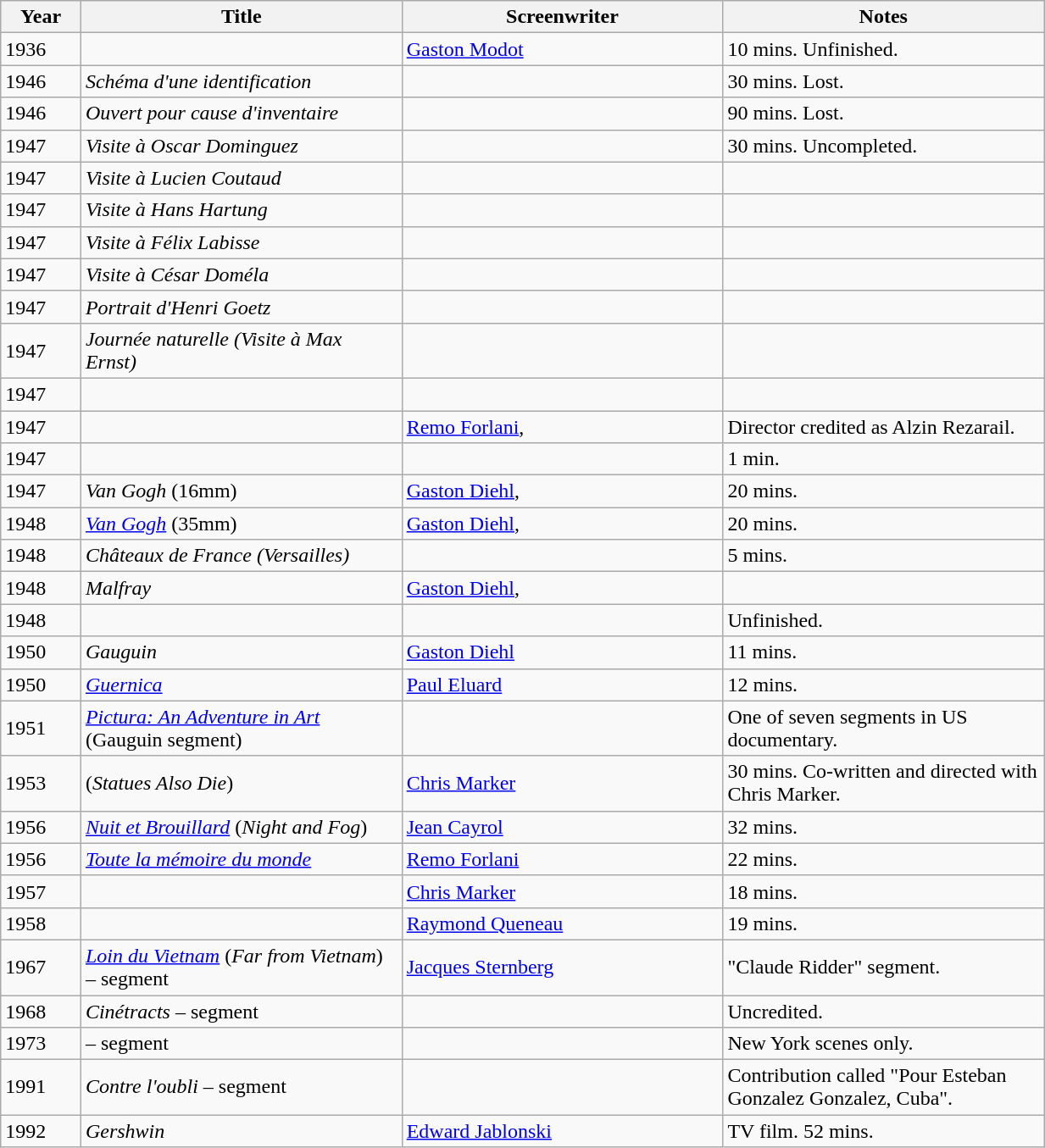<table class="wikitable sortable" width="65%">
<tr>
<th width="5%">Year</th>
<th width="20%">Title</th>
<th class="unsortable" width="20%">Screenwriter</th>
<th class="unsortable" width="20%">Notes</th>
</tr>
<tr>
<td>1936</td>
<td><em></em></td>
<td><a href='#'>Gaston Modot</a></td>
<td>10 mins. Unfinished.</td>
</tr>
<tr>
<td>1946</td>
<td><em>Schéma d'une identification</em></td>
<td></td>
<td>30 mins. Lost.</td>
</tr>
<tr>
<td>1946</td>
<td><em>Ouvert pour cause d'inventaire</em></td>
<td></td>
<td>90 mins. Lost.</td>
</tr>
<tr>
<td>1947</td>
<td><em>Visite à Oscar Dominguez</em></td>
<td></td>
<td>30 mins. Uncompleted.</td>
</tr>
<tr>
<td>1947</td>
<td><em>Visite à Lucien Coutaud</em></td>
<td></td>
<td></td>
</tr>
<tr>
<td>1947</td>
<td><em>Visite à Hans Hartung</em></td>
<td></td>
<td></td>
</tr>
<tr>
<td>1947</td>
<td><em>Visite à Félix Labisse</em></td>
<td></td>
<td></td>
</tr>
<tr>
<td>1947</td>
<td><em>Visite à César Doméla</em></td>
<td></td>
<td></td>
</tr>
<tr>
<td>1947</td>
<td><em>Portrait d'Henri Goetz</em></td>
<td></td>
<td></td>
</tr>
<tr>
<td>1947</td>
<td><em>Journée naturelle (Visite à Max Ernst)</em></td>
<td></td>
<td></td>
</tr>
<tr>
<td>1947</td>
<td><em></em></td>
<td></td>
<td></td>
</tr>
<tr>
<td>1947</td>
<td><em></em></td>
<td><a href='#'>Remo Forlani</a>, </td>
<td>Director credited as Alzin Rezarail.</td>
</tr>
<tr>
<td>1947</td>
<td><em></em></td>
<td></td>
<td>1 min.</td>
</tr>
<tr>
<td>1947</td>
<td><em>Van Gogh</em> (16mm)</td>
<td><a href='#'>Gaston Diehl</a>, </td>
<td>20 mins.</td>
</tr>
<tr>
<td>1948</td>
<td><em><a href='#'>Van Gogh</a></em> (35mm)</td>
<td><a href='#'>Gaston Diehl</a>, </td>
<td>20 mins.</td>
</tr>
<tr>
<td>1948</td>
<td><em>Châteaux de France (Versailles)</em></td>
<td></td>
<td>5 mins.</td>
</tr>
<tr>
<td>1948</td>
<td><em>Malfray</em></td>
<td><a href='#'>Gaston Diehl</a>, </td>
<td></td>
</tr>
<tr>
<td>1948</td>
<td><em></em></td>
<td></td>
<td>Unfinished.</td>
</tr>
<tr>
<td>1950</td>
<td><em>Gauguin</em></td>
<td><a href='#'>Gaston Diehl</a></td>
<td>11 mins.</td>
</tr>
<tr>
<td>1950</td>
<td><em><a href='#'>Guernica</a></em></td>
<td><a href='#'>Paul Eluard</a></td>
<td>12 mins.</td>
</tr>
<tr>
<td>1951</td>
<td><em><a href='#'>Pictura: An Adventure in Art</a></em> (Gauguin segment)</td>
<td></td>
<td>One of seven segments in US documentary.</td>
</tr>
<tr>
<td>1953</td>
<td><em></em> (<em>Statues Also Die</em>)</td>
<td><a href='#'>Chris Marker</a></td>
<td>30 mins. Co-written and directed with Chris Marker.</td>
</tr>
<tr>
<td>1956</td>
<td><em><a href='#'>Nuit et Brouillard</a></em> (<em>Night and Fog</em>)</td>
<td><a href='#'>Jean Cayrol</a></td>
<td>32 mins.</td>
</tr>
<tr>
<td>1956</td>
<td><em><a href='#'>Toute la mémoire du monde</a></em></td>
<td><a href='#'>Remo Forlani</a></td>
<td>22 mins.</td>
</tr>
<tr>
<td>1957</td>
<td><em></em></td>
<td><a href='#'>Chris Marker</a></td>
<td>18 mins.</td>
</tr>
<tr>
<td>1958</td>
<td><em></em></td>
<td><a href='#'>Raymond Queneau</a></td>
<td>19 mins.</td>
</tr>
<tr>
<td>1967</td>
<td><em><a href='#'>Loin du Vietnam</a></em> (<em>Far from Vietnam</em>) – segment</td>
<td><a href='#'>Jacques Sternberg</a></td>
<td>"Claude Ridder" segment.</td>
</tr>
<tr>
<td>1968</td>
<td><em>Cinétracts</em> – segment</td>
<td></td>
<td>Uncredited.</td>
</tr>
<tr>
<td>1973</td>
<td><em></em> – segment</td>
<td></td>
<td>New York scenes only.</td>
</tr>
<tr>
<td>1991</td>
<td><em>Contre l'oubli</em> – segment</td>
<td></td>
<td>Contribution called "Pour Esteban Gonzalez Gonzalez, Cuba".</td>
</tr>
<tr>
<td>1992</td>
<td><em>Gershwin</em></td>
<td><a href='#'>Edward Jablonski</a></td>
<td>TV film. 52 mins.</td>
</tr>
</table>
